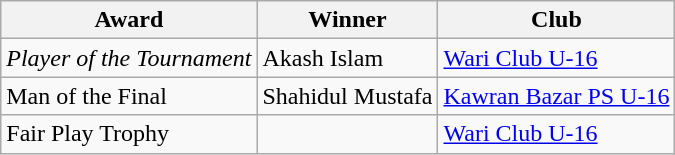<table class="wikitable">
<tr>
<th>Award</th>
<th>Winner</th>
<th>Club</th>
</tr>
<tr>
<td><em>Player of the Tournament</em></td>
<td>Akash Islam</td>
<td><a href='#'>Wari Club U-16</a></td>
</tr>
<tr>
<td>Man of the Final</td>
<td>Shahidul Mustafa</td>
<td><a href='#'>Kawran Bazar PS U-16</a></td>
</tr>
<tr>
<td>Fair Play Trophy</td>
<td></td>
<td><a href='#'>Wari Club U-16</a></td>
</tr>
</table>
